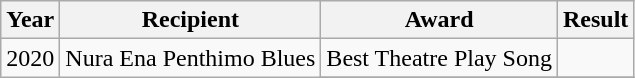<table class="wikitable">
<tr>
<th>Year</th>
<th>Recipient</th>
<th>Award</th>
<th>Result</th>
</tr>
<tr>
<td rowspan="2">2020</td>
<td rowspan="2">Nura Ena Penthimo Blues</td>
<td>Best Theatre Play Song</td>
<td></td>
</tr>
<tr>
</tr>
</table>
